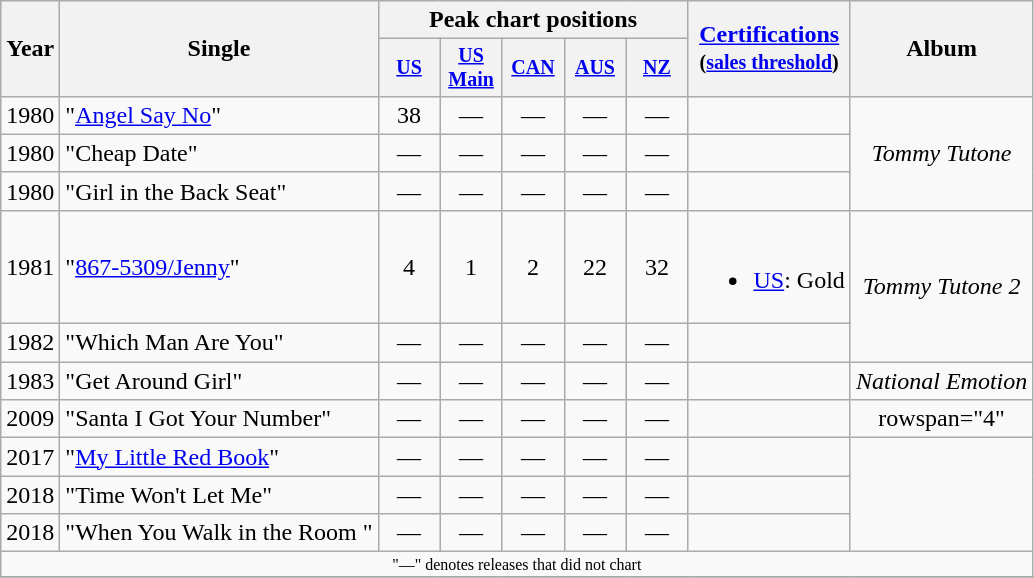<table class="wikitable" style="text-align:center;">
<tr>
<th rowspan="2">Year</th>
<th rowspan="2">Single</th>
<th colspan="5">Peak chart positions</th>
<th rowspan="2"><a href='#'>Certifications</a><br><small>(<a href='#'>sales threshold</a>)</small></th>
<th rowspan="2">Album</th>
</tr>
<tr style="font-size:smaller;">
<th width="35"><a href='#'>US</a><br></th>
<th width="35"><a href='#'>US Main</a><br></th>
<th width="35"><a href='#'>CAN</a><br></th>
<th width="35"><a href='#'>AUS</a><br></th>
<th width="35"><a href='#'>NZ</a><br></th>
</tr>
<tr>
<td>1980</td>
<td align="left">"<a href='#'>Angel Say No</a>"</td>
<td>38</td>
<td>—</td>
<td>—</td>
<td>—</td>
<td>—</td>
<td></td>
<td rowspan="3"><em>Tommy Tutone</em></td>
</tr>
<tr>
<td>1980</td>
<td align="left">"Cheap Date"</td>
<td>—</td>
<td>—</td>
<td>—</td>
<td>—</td>
<td>—</td>
<td></td>
</tr>
<tr>
<td>1980</td>
<td align="left">"Girl in the Back Seat"</td>
<td>—</td>
<td>—</td>
<td>—</td>
<td>—</td>
<td>—</td>
<td></td>
</tr>
<tr>
<td>1981</td>
<td align="left">"<a href='#'>867-5309/Jenny</a>"</td>
<td>4</td>
<td>1</td>
<td>2</td>
<td>22</td>
<td>32</td>
<td align="left"><br><ul><li><a href='#'>US</a>: Gold</li></ul></td>
<td rowspan="2"><em>Tommy Tutone 2</em></td>
</tr>
<tr>
<td>1982</td>
<td align="left">"Which Man Are You"</td>
<td>—</td>
<td>—</td>
<td>—</td>
<td>—</td>
<td>—</td>
<td></td>
</tr>
<tr>
<td>1983</td>
<td align="left">"Get Around Girl"</td>
<td>—</td>
<td>—</td>
<td>—</td>
<td>—</td>
<td>—</td>
<td></td>
<td align="left"><em>National Emotion</em></td>
</tr>
<tr>
<td>2009</td>
<td align="left">"Santa I Got Your Number"</td>
<td>—</td>
<td>—</td>
<td>—</td>
<td>—</td>
<td>—</td>
<td></td>
<td>rowspan="4" </td>
</tr>
<tr>
<td>2017</td>
<td align="left">"<a href='#'>My Little Red Book</a>"</td>
<td>—</td>
<td>—</td>
<td>—</td>
<td>—</td>
<td>—</td>
<td></td>
</tr>
<tr>
<td>2018</td>
<td align="left">"Time Won't Let Me"</td>
<td>—</td>
<td>—</td>
<td>—</td>
<td>—</td>
<td>—</td>
<td></td>
</tr>
<tr>
<td>2018</td>
<td align="left">"When You Walk in the Room "</td>
<td>—</td>
<td>—</td>
<td>—</td>
<td>—</td>
<td>—</td>
<td></td>
</tr>
<tr>
<td colspan="11" style="font-size:8pt">"—" denotes releases that did not chart</td>
</tr>
<tr>
</tr>
</table>
